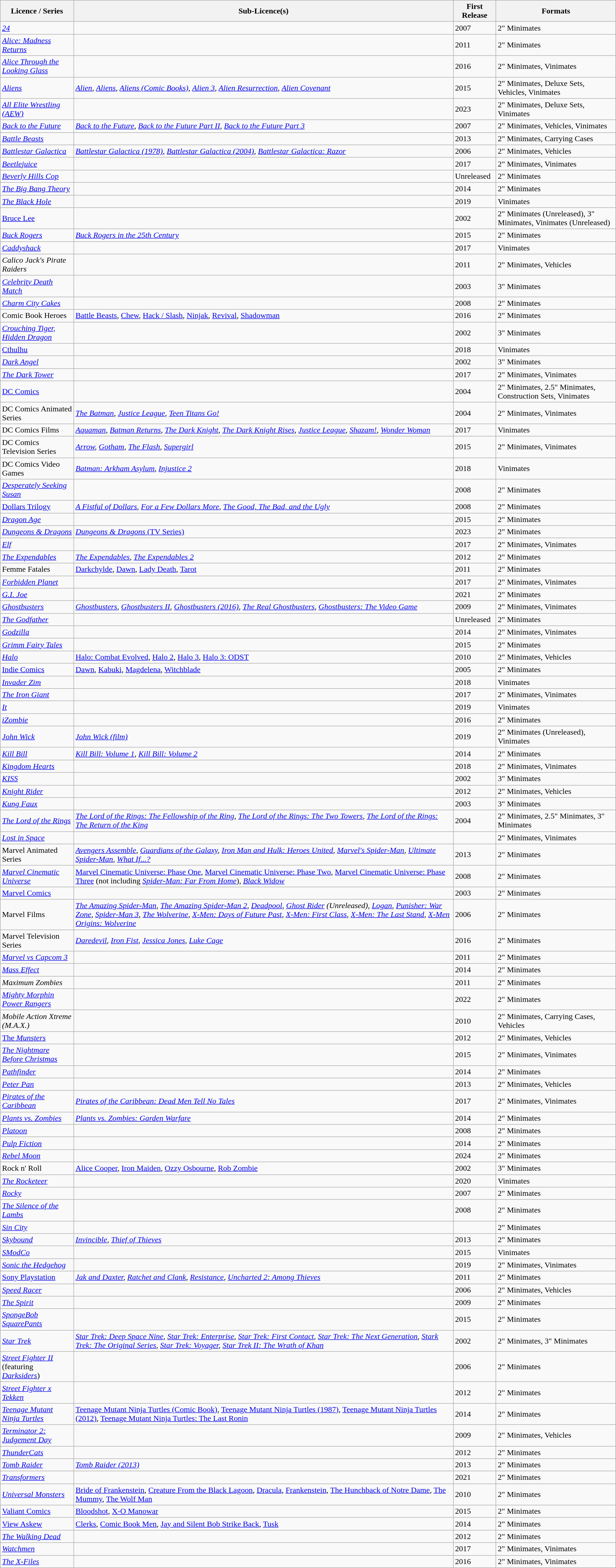<table class="wikitable">
<tr>
<th>Licence / Series</th>
<th>Sub-Licence(s)</th>
<th>First Release</th>
<th>Formats</th>
</tr>
<tr>
<td><a href='#'><em>24</em></a></td>
<td></td>
<td>2007</td>
<td>2" Minimates</td>
</tr>
<tr>
<td><a href='#'><em>Alice: Madness Returns</em></a></td>
<td></td>
<td>2011</td>
<td>2" Minimates</td>
</tr>
<tr>
<td><a href='#'><em>Alice Through the Looking Glass</em></a></td>
<td></td>
<td>2016</td>
<td>2" Minimates, Vinimates</td>
</tr>
<tr>
<td><a href='#'><em>Aliens</em></a></td>
<td><em><a href='#'>Alien</a>, <a href='#'>Aliens</a>, <a href='#'>Aliens (Comic Books)</a>, <a href='#'>Alien 3</a>, <a href='#'>Alien Resurrection</a>, <a href='#'>Alien Covenant</a></em></td>
<td>2015</td>
<td>2" Minimates, Deluxe Sets, Vehicles, Vinimates</td>
</tr>
<tr>
<td><em><a href='#'>All Elite Wrestling (AEW)</a></em></td>
<td></td>
<td>2023</td>
<td>2" Minimates, Deluxe Sets, Vinimates</td>
</tr>
<tr>
<td><a href='#'><em>Back to the Future</em></a></td>
<td><em><a href='#'>Back to the Future</a>, <a href='#'>Back to the Future Part II</a>, <a href='#'>Back to the Future Part 3</a></em></td>
<td>2007</td>
<td>2" Minimates, Vehicles, Vinimates</td>
</tr>
<tr>
<td><a href='#'><em>Battle Beasts</em></a></td>
<td></td>
<td>2013</td>
<td>2" Minimates, Carrying Cases</td>
</tr>
<tr>
<td><a href='#'><em>Battlestar Galactica</em></a></td>
<td><em><a href='#'>Battlestar Galactica (1978)</a>, <a href='#'>Battlestar Galactica (2004)</a>, <a href='#'>Battlestar Galactica: Razor</a></em></td>
<td>2006</td>
<td>2" Minimates, Vehicles</td>
</tr>
<tr>
<td><em><a href='#'>Beetlejuice</a></em></td>
<td></td>
<td>2017</td>
<td>2" Minimates, Vinimates</td>
</tr>
<tr>
<td><a href='#'><em>Beverly Hills Cop</em></a></td>
<td></td>
<td>Unreleased</td>
<td>2" Minimates</td>
</tr>
<tr>
<td><a href='#'><em>The Big Bang Theory</em></a></td>
<td></td>
<td>2014</td>
<td>2" Minimates</td>
</tr>
<tr>
<td><a href='#'><em>The Black Hole</em></a></td>
<td></td>
<td>2019</td>
<td>Vinimates</td>
</tr>
<tr>
<td><a href='#'>Bruce Lee</a></td>
<td></td>
<td>2002</td>
<td>2" Minimates (Unreleased), 3" Minimates, Vinimates (Unreleased)</td>
</tr>
<tr>
<td><a href='#'><em>Buck Rogers</em></a></td>
<td><a href='#'><em>Buck Rogers in the 25th Century</em></a></td>
<td>2015</td>
<td>2" Minimates</td>
</tr>
<tr>
<td><em><a href='#'>Caddyshack</a></em></td>
<td></td>
<td>2017</td>
<td>Vinimates</td>
</tr>
<tr>
<td><em>Calico Jack's Pirate Raiders</em></td>
<td></td>
<td>2011</td>
<td>2" Minimates, Vehicles</td>
</tr>
<tr>
<td><a href='#'><em>Celebrity Death Match</em></a></td>
<td></td>
<td>2003</td>
<td>3" Minimates</td>
</tr>
<tr>
<td><a href='#'><em>Charm City Cakes</em></a></td>
<td></td>
<td>2008</td>
<td>2" Minimates</td>
</tr>
<tr>
<td>Comic Book Heroes</td>
<td><a href='#'>Battle Beasts</a>, <a href='#'>Chew</a>, <a href='#'>Hack / Slash</a>, <a href='#'>Ninjak</a>, <a href='#'>Revival</a>, <a href='#'>Shadowman</a></td>
<td>2016</td>
<td>2" Minimates</td>
</tr>
<tr>
<td><a href='#'><em>Crouching Tiger, Hidden Dragon</em></a></td>
<td></td>
<td>2002</td>
<td>3" Minimates</td>
</tr>
<tr>
<td><a href='#'>Cthulhu</a></td>
<td></td>
<td>2018</td>
<td>Vinimates</td>
</tr>
<tr>
<td><a href='#'><em>Dark Angel</em></a></td>
<td></td>
<td>2002</td>
<td>3" Minimates</td>
</tr>
<tr>
<td><a href='#'><em>The Dark Tower</em></a></td>
<td></td>
<td>2017</td>
<td>2" Minimates, Vinimates</td>
</tr>
<tr>
<td><a href='#'>DC Comics</a></td>
<td></td>
<td>2004</td>
<td>2" Minimates, 2.5" Minimates, Construction Sets, Vinimates</td>
</tr>
<tr>
<td>DC Comics Animated Series</td>
<td><em><a href='#'>The Batman</a>, <a href='#'>Justice League</a>, <a href='#'>Teen Titans Go!</a></em></td>
<td>2004</td>
<td>2" Minimates, Vinimates</td>
</tr>
<tr>
<td>DC Comics Films</td>
<td><em><a href='#'>Aquaman</a>, <a href='#'>Batman Returns</a>, <a href='#'>The Dark Knight</a>, <a href='#'>The Dark Knight Rises</a>, <a href='#'>Justice League</a>, <a href='#'>Shazam!</a>, <a href='#'>Wonder Woman</a></em></td>
<td>2017</td>
<td>Vinimates</td>
</tr>
<tr>
<td>DC Comics Television Series</td>
<td><em><a href='#'>Arrow</a>, <a href='#'>Gotham</a>, <a href='#'>The Flash</a>, <a href='#'>Supergirl</a></em></td>
<td>2015</td>
<td>2" Minimates, Vinimates</td>
</tr>
<tr>
<td>DC Comics Video Games</td>
<td><em><a href='#'>Batman: Arkham Asylum</a>, <a href='#'>Injustice 2</a></em></td>
<td>2018</td>
<td>Vinimates</td>
</tr>
<tr>
<td><a href='#'><em>Desperately Seeking Susan</em></a></td>
<td></td>
<td>2008</td>
<td>2" Minimates</td>
</tr>
<tr>
<td><a href='#'>Dollars Trilogy</a></td>
<td><em><a href='#'>A Fistful of Dollars</a>, <a href='#'>For a Few Dollars More</a>, <a href='#'>The Good, The Bad, and the Ugly</a></em></td>
<td>2008</td>
<td>2" Minimates</td>
</tr>
<tr>
<td><a href='#'><em>Dragon Age</em></a></td>
<td></td>
<td>2015</td>
<td>2" Minimates</td>
</tr>
<tr>
<td><em><a href='#'>Dungeons & Dragons</a></em></td>
<td><a href='#'><em>Dungeons & Dragons</em> (TV Series)</a></td>
<td>2023</td>
<td>2" Minimates</td>
</tr>
<tr>
<td><a href='#'><em>Elf</em></a></td>
<td></td>
<td>2017</td>
<td>2" Minimates, Vinimates</td>
</tr>
<tr>
<td><a href='#'><em>The Expendables</em></a></td>
<td><em><a href='#'>The Expendables</a>, <a href='#'>The Expendables 2</a></em></td>
<td>2012</td>
<td>2" Minimates</td>
</tr>
<tr>
<td>Femme Fatales</td>
<td><a href='#'>Darkchylde</a>, <a href='#'>Dawn</a>, <a href='#'>Lady Death</a>, <a href='#'>Tarot</a></td>
<td>2011</td>
<td>2" Minimates</td>
</tr>
<tr>
<td><a href='#'><em>Forbidden Planet</em></a></td>
<td></td>
<td>2017</td>
<td>2" Minimates, Vinimates</td>
</tr>
<tr>
<td><a href='#'><em>G.I. Joe</em></a></td>
<td></td>
<td>2021</td>
<td>2" Minimates</td>
</tr>
<tr>
<td><a href='#'><em>Ghostbusters</em></a></td>
<td><em><a href='#'>Ghostbusters</a>, <a href='#'>Ghostbusters II</a>, <a href='#'>Ghostbusters (2016)</a>, <a href='#'>The Real Ghostbusters</a>, <a href='#'>Ghostbusters: The Video Game</a></em></td>
<td>2009</td>
<td>2" Minimates, Vinimates</td>
</tr>
<tr>
<td><a href='#'><em>The Godfather</em></a></td>
<td></td>
<td>Unreleased</td>
<td>2" Minimates</td>
</tr>
<tr>
<td><em><a href='#'>Godzilla</a></em></td>
<td></td>
<td>2014</td>
<td>2" Minimates, Vinimates</td>
</tr>
<tr>
<td><a href='#'><em>Grimm Fairy Tales</em></a></td>
<td></td>
<td>2015</td>
<td>2" Minimates</td>
</tr>
<tr>
<td><a href='#'><em>Halo</em></a></td>
<td><a href='#'>Halo: Combat Evolved</a>, <a href='#'>Halo 2</a>, <a href='#'>Halo 3</a>, <a href='#'>Halo 3: ODST</a></td>
<td>2010</td>
<td>2" Minimates, Vehicles</td>
</tr>
<tr>
<td><a href='#'>Indie Comics</a></td>
<td><a href='#'>Dawn</a>, <a href='#'>Kabuki</a>, <a href='#'>Magdelena</a>, <a href='#'>Witchblade</a></td>
<td>2005</td>
<td>2" Minimates</td>
</tr>
<tr>
<td><a href='#'><em>Invader Zim</em></a></td>
<td></td>
<td>2018</td>
<td>Vinimates</td>
</tr>
<tr>
<td><a href='#'><em>The Iron Giant</em></a></td>
<td></td>
<td>2017</td>
<td>2" Minimates, Vinimates</td>
</tr>
<tr>
<td><a href='#'><em>It</em></a></td>
<td></td>
<td>2019</td>
<td>Vinimates</td>
</tr>
<tr>
<td><a href='#'><em>iZombie</em></a></td>
<td></td>
<td>2016</td>
<td>2" Minimates</td>
</tr>
<tr>
<td><a href='#'><em>John Wick</em></a></td>
<td><a href='#'><em>John Wick (film)</em></a></td>
<td>2019</td>
<td>2" Minimates (Unreleased), Vinimates</td>
</tr>
<tr>
<td><a href='#'><em>Kill Bill</em></a></td>
<td><em><a href='#'>Kill Bill: Volume 1</a>, <a href='#'>Kill Bill: Volume 2</a></em></td>
<td>2014</td>
<td>2" Minimates</td>
</tr>
<tr>
<td><a href='#'><em>Kingdom Hearts</em></a></td>
<td></td>
<td>2018</td>
<td>2" Minimates, Vinimates</td>
</tr>
<tr>
<td><a href='#'><em>KISS</em></a></td>
<td></td>
<td>2002</td>
<td>3" Minimates</td>
</tr>
<tr>
<td><a href='#'><em>Knight Rider</em></a></td>
<td></td>
<td>2012</td>
<td>2" Minimates, Vehicles</td>
</tr>
<tr>
<td><a href='#'><em>Kung Faux</em></a></td>
<td></td>
<td>2003</td>
<td>3" Minimates</td>
</tr>
<tr>
<td><a href='#'><em>The Lord of the Rings</em></a></td>
<td><em><a href='#'>The Lord of the Rings: The Fellowship of the Ring</a>, <a href='#'>The Lord of the Rings: The Two Towers</a>, <a href='#'>The Lord of the Rings: The Return of the King</a></em></td>
<td>2004</td>
<td>2" Minimates, 2.5" Minimates, 3" Minimates</td>
</tr>
<tr>
<td><a href='#'><em>Lost in Space</em></a></td>
<td></td>
<td></td>
<td>2" Minimates, Vinimates</td>
</tr>
<tr>
<td>Marvel Animated Series</td>
<td><em><a href='#'>Avengers Assemble</a>, <a href='#'>Guardians of the Galaxy</a>, <a href='#'>Iron Man and Hulk: Heroes United</a>, <a href='#'>Marvel's Spider-Man</a>, <a href='#'>Ultimate Spider-Man</a>, <a href='#'>What If...?</a></em></td>
<td>2013</td>
<td>2" Minimates</td>
</tr>
<tr>
<td><a href='#'><em>Marvel Cinematic Universe</em></a></td>
<td><a href='#'>Marvel Cinematic Universe: Phase One</a>, <a href='#'>Marvel Cinematic Universe: Phase Two</a>, <a href='#'>Marvel Cinematic Universe: Phase Three</a> (not including <a href='#'><em>Spider-Man: Far From Home</em></a>), <a href='#'><em>Black Widow</em></a></td>
<td>2008</td>
<td>2" Minimates</td>
</tr>
<tr>
<td><a href='#'>Marvel Comics</a></td>
<td></td>
<td>2003</td>
<td>2" Minimates</td>
</tr>
<tr>
<td>Marvel Films</td>
<td><em><a href='#'>The Amazing Spider-Man</a>, <a href='#'>The Amazing Spider-Man 2</a>, <a href='#'>Deadpool</a>, <a href='#'>Ghost Rider</a> (Unreleased), <a href='#'>Logan</a>, <a href='#'>Punisher: War Zone</a>, <a href='#'>Spider-Man 3</a>, <a href='#'>The Wolverine</a>, <a href='#'>X-Men: Days of Future Past</a>, <a href='#'>X-Men: First Class</a>, <a href='#'>X-Men: The Last Stand</a>, <a href='#'>X-Men Origins: Wolverine</a></em></td>
<td>2006</td>
<td>2" Minimates</td>
</tr>
<tr>
<td>Marvel Television Series</td>
<td><em><a href='#'>Daredevil</a>, <a href='#'>Iron Fist</a>, <a href='#'>Jessica Jones</a>, <a href='#'>Luke Cage</a></em></td>
<td>2016</td>
<td>2" Minimates</td>
</tr>
<tr>
<td><a href='#'><em>Marvel vs Capcom 3</em></a></td>
<td></td>
<td>2011</td>
<td>2" Minimates</td>
</tr>
<tr>
<td><a href='#'><em>Mass Effect</em></a></td>
<td></td>
<td>2014</td>
<td>2" Minimates</td>
</tr>
<tr>
<td><em>Maximum Zombies</em></td>
<td></td>
<td>2011</td>
<td>2" Minimates</td>
</tr>
<tr>
<td><a href='#'><em>Mighty Morphin Power Rangers</em></a></td>
<td></td>
<td>2022</td>
<td>2" Minimates</td>
</tr>
<tr>
<td><em>Mobile Action Xtreme (M.A.X.)</em></td>
<td></td>
<td>2010</td>
<td>2" Minimates, Carrying Cases, Vehicles</td>
</tr>
<tr>
<td><a href='#'>The <em>Munsters</em></a></td>
<td></td>
<td>2012</td>
<td>2" Minimates, Vehicles</td>
</tr>
<tr>
<td><a href='#'><em>The</em> <em>Nightmare Before Christmas</em></a></td>
<td></td>
<td>2015</td>
<td>2" Minimates, Vinimates</td>
</tr>
<tr>
<td><a href='#'><em>Pathfinder</em></a></td>
<td></td>
<td>2014</td>
<td>2" Minimates</td>
</tr>
<tr>
<td><a href='#'><em>Peter Pan</em></a></td>
<td></td>
<td>2013</td>
<td>2" Minimates, Vehicles</td>
</tr>
<tr>
<td><a href='#'><em>Pirates of the Caribbean</em></a></td>
<td><a href='#'><em>Pirates of the Caribbean: Dead Men Tell No Tales</em></a></td>
<td>2017</td>
<td>2" Minimates, Vinimates</td>
</tr>
<tr>
<td><a href='#'><em>Plants vs. Zombies</em></a></td>
<td><a href='#'><em>Plants vs. Zombies: Garden Warfare</em></a></td>
<td>2014</td>
<td>2" Minimates</td>
</tr>
<tr>
<td><a href='#'><em>Platoon</em></a></td>
<td></td>
<td>2008</td>
<td>2" Minimates</td>
</tr>
<tr>
<td><a href='#'><em>Pulp Fiction</em></a></td>
<td></td>
<td>2014</td>
<td>2" Minimates</td>
</tr>
<tr>
<td><a href='#'><em>Rebel Moon</em></a></td>
<td></td>
<td>2024</td>
<td>2" Minimates</td>
</tr>
<tr>
<td>Rock n' Roll</td>
<td><a href='#'>Alice Cooper</a>, <a href='#'>Iron Maiden</a>, <a href='#'>Ozzy Osbourne</a>, <a href='#'>Rob Zombie</a></td>
<td>2002</td>
<td>3" Minimates</td>
</tr>
<tr>
<td><a href='#'><em>The</em> <em>Rocketeer</em></a></td>
<td></td>
<td>2020</td>
<td>Vinimates</td>
</tr>
<tr>
<td><a href='#'><em>Rocky</em></a></td>
<td></td>
<td>2007</td>
<td>2" Minimates</td>
</tr>
<tr>
<td><a href='#'><em>The</em> <em>Silence of the Lambs</em></a></td>
<td></td>
<td>2008</td>
<td>2" Minimates</td>
</tr>
<tr>
<td><a href='#'><em>Sin City</em></a></td>
<td></td>
<td></td>
<td>2" Minimates</td>
</tr>
<tr>
<td><a href='#'><em>Skybound</em></a></td>
<td><em><a href='#'>Invincible</a>, <a href='#'>Thief of Thieves</a></em></td>
<td>2013</td>
<td>2" Minimates</td>
</tr>
<tr>
<td><a href='#'><em>SModCo</em></a></td>
<td></td>
<td>2015</td>
<td>Vinimates</td>
</tr>
<tr>
<td><a href='#'><em>Sonic the Hedgehog</em></a></td>
<td></td>
<td>2019</td>
<td>2" Minimates, Vinimates</td>
</tr>
<tr>
<td><a href='#'>Sony Playstation</a></td>
<td><em><a href='#'>Jak and Daxter</a>, <a href='#'>Ratchet and Clank</a>, <a href='#'>Resistance</a>, <a href='#'>Uncharted 2: Among Thieves</a></em></td>
<td>2011</td>
<td>2" Minimates</td>
</tr>
<tr>
<td><a href='#'><em>Speed Racer</em></a></td>
<td></td>
<td>2006</td>
<td>2" Minimates, Vehicles</td>
</tr>
<tr>
<td><a href='#'><em>The Spirit</em></a></td>
<td></td>
<td>2009</td>
<td>2" Minimates</td>
</tr>
<tr>
<td><a href='#'><em>SpongeBob SquarePants</em></a></td>
<td></td>
<td>2015</td>
<td>2" Minimates</td>
</tr>
<tr>
<td><a href='#'><em>Star Trek</em></a></td>
<td><em><a href='#'>Star Trek: Deep Space Nine</a>, <a href='#'>Star Trek: Enterprise</a>, <a href='#'>Star Trek: First Contact</a>, <a href='#'>Star Trek: The Next Generation</a>, <a href='#'>Stark Trek: The Original Series</a>, <a href='#'>Star Trek: Voyager</a>, <a href='#'>Star Trek II: The Wrath of Khan</a></em></td>
<td>2002</td>
<td>2" Minimates, 3" Minimates</td>
</tr>
<tr>
<td><em><a href='#'>Street Fighter II</a></em><br>(featuring <em><a href='#'>Darksiders</a></em>)</td>
<td></td>
<td>2006</td>
<td>2" Minimates</td>
</tr>
<tr>
<td><a href='#'><em>Street Fighter x Tekken</em></a></td>
<td></td>
<td>2012</td>
<td>2" Minimates</td>
</tr>
<tr>
<td><a href='#'><em>Teenage Mutant Ninja Turtles</em></a></td>
<td><a href='#'>Teenage Mutant Ninja Turtles (Comic Book)</a>, <a href='#'>Teenage Mutant Ninja Turtles (1987)</a>, <a href='#'>Teenage Mutant Ninja Turtles (2012)</a>, <a href='#'>Teenage Mutant Ninja Turtles: The Last Ronin</a></td>
<td>2014</td>
<td>2" Minimates</td>
</tr>
<tr>
<td><a href='#'><em>Terminator 2: Judgement Day</em></a></td>
<td></td>
<td>2009</td>
<td>2" Minimates, Vehicles</td>
</tr>
<tr>
<td><em><a href='#'>ThunderCats</a></em></td>
<td></td>
<td>2012</td>
<td>2" Minimates</td>
</tr>
<tr>
<td><a href='#'><em>Tomb Raider</em></a></td>
<td><a href='#'><em>Tomb Raider (2013)</em></a></td>
<td>2013</td>
<td>2" Minimates</td>
</tr>
<tr>
<td><em><a href='#'>Transformers</a></em></td>
<td></td>
<td>2021</td>
<td>2" Minimates</td>
</tr>
<tr>
<td><a href='#'><em>Universal Monsters</em></a></td>
<td><a href='#'>Bride of Frankenstein</a>, <a href='#'>Creature From the Black Lagoon</a>, <a href='#'>Dracula</a>, <a href='#'>Frankenstein</a>, <a href='#'>The Hunchback of Notre Dame</a>, <a href='#'>The Mummy</a>, <a href='#'>The Wolf Man</a></td>
<td>2010</td>
<td>2" Minimates</td>
</tr>
<tr>
<td><a href='#'>Valiant Comics</a></td>
<td><a href='#'>Bloodshot</a>, <a href='#'>X-O Manowar</a></td>
<td>2015</td>
<td>2" Minimates</td>
</tr>
<tr>
<td><a href='#'>View Askew</a></td>
<td><a href='#'>Clerks</a>, <a href='#'>Comic Book Men</a>, <a href='#'>Jay and Silent Bob Strike Back</a>, <a href='#'>Tusk</a></td>
<td>2014</td>
<td>2" Minimates</td>
</tr>
<tr>
<td><a href='#'><em>The Walking Dead</em></a></td>
<td></td>
<td>2012</td>
<td>2" Minimates</td>
</tr>
<tr>
<td><a href='#'><em>Watchmen</em></a></td>
<td></td>
<td>2017</td>
<td>2" Minimates, Vinimates</td>
</tr>
<tr>
<td><a href='#'><em>The X-Files</em></a></td>
<td></td>
<td>2016</td>
<td>2" Minimates, Vinimates</td>
</tr>
</table>
